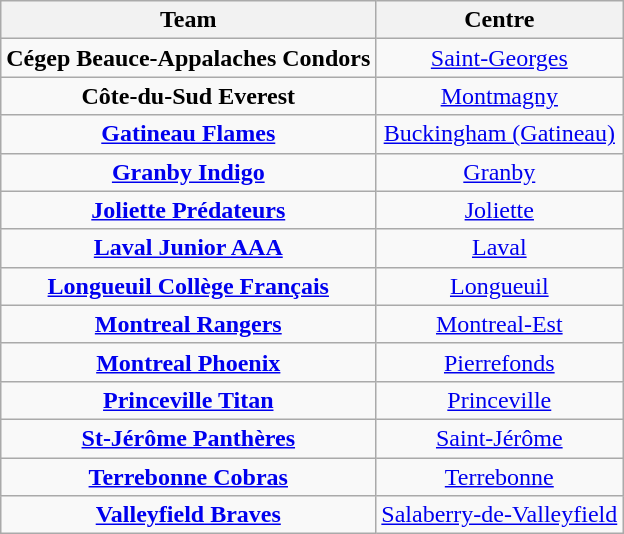<table class="wikitable" style="text-align:center">
<tr>
<th>Team</th>
<th>Centre</th>
</tr>
<tr>
<td><strong>Cégep Beauce-Appalaches Condors</strong></td>
<td><a href='#'>Saint-Georges</a></td>
</tr>
<tr>
<td><strong>Côte-du-Sud Everest</strong></td>
<td><a href='#'>Montmagny</a></td>
</tr>
<tr>
<td><strong><a href='#'>Gatineau Flames</a></strong></td>
<td><a href='#'>Buckingham (Gatineau)</a></td>
</tr>
<tr>
<td><strong><a href='#'>Granby Indigo</a></strong></td>
<td><a href='#'>Granby</a></td>
</tr>
<tr>
<td><strong><a href='#'>Joliette Prédateurs</a></strong></td>
<td><a href='#'>Joliette</a></td>
</tr>
<tr>
<td><strong><a href='#'>Laval Junior AAA</a></strong></td>
<td><a href='#'>Laval</a></td>
</tr>
<tr>
<td><strong><a href='#'>Longueuil Collège Français</a></strong></td>
<td><a href='#'>Longueuil</a></td>
</tr>
<tr>
<td><strong><a href='#'>Montreal Rangers</a></strong></td>
<td><a href='#'>Montreal-Est</a></td>
</tr>
<tr>
<td><strong><a href='#'>Montreal Phoenix</a></strong></td>
<td><a href='#'>Pierrefonds</a></td>
</tr>
<tr>
<td><strong><a href='#'>Princeville Titan</a></strong></td>
<td><a href='#'>Princeville</a></td>
</tr>
<tr>
<td><strong><a href='#'>St-Jérôme Panthères</a></strong></td>
<td><a href='#'>Saint-Jérôme</a></td>
</tr>
<tr>
<td><strong><a href='#'>Terrebonne Cobras</a></strong></td>
<td><a href='#'>Terrebonne</a></td>
</tr>
<tr>
<td><strong><a href='#'>Valleyfield Braves</a></strong></td>
<td><a href='#'>Salaberry-de-Valleyfield</a></td>
</tr>
</table>
